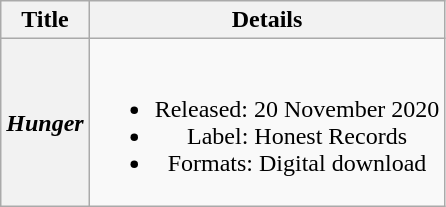<table class="wikitable plainrowheaders" style="text-align:center;">
<tr>
<th scope="col">Title</th>
<th scope="col">Details</th>
</tr>
<tr>
<th scope="row"><em>Hunger</em></th>
<td><br><ul><li>Released: 20 November 2020</li><li>Label: Honest Records</li><li>Formats: Digital download</li></ul></td>
</tr>
</table>
